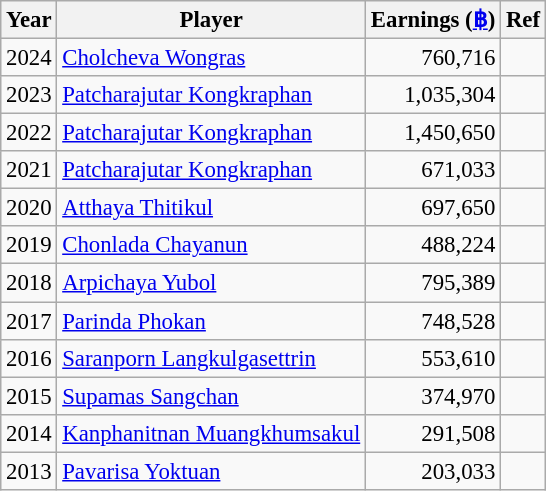<table class="wikitable" style="font-size:95%;">
<tr>
<th>Year</th>
<th>Player</th>
<th>Earnings (<a href='#'>฿</a>)</th>
<th>Ref</th>
</tr>
<tr>
<td>2024</td>
<td> <a href='#'>Cholcheva Wongras</a></td>
<td align=right>760,716</td>
<td></td>
</tr>
<tr>
<td>2023</td>
<td> <a href='#'>Patcharajutar Kongkraphan</a></td>
<td align=right>1,035,304</td>
<td></td>
</tr>
<tr>
<td>2022</td>
<td> <a href='#'>Patcharajutar Kongkraphan</a></td>
<td align=right>1,450,650</td>
<td></td>
</tr>
<tr>
<td>2021</td>
<td> <a href='#'>Patcharajutar Kongkraphan</a></td>
<td align=right>671,033</td>
<td></td>
</tr>
<tr>
<td>2020</td>
<td> <a href='#'>Atthaya Thitikul</a></td>
<td align=right>697,650</td>
<td></td>
</tr>
<tr>
<td>2019</td>
<td> <a href='#'>Chonlada Chayanun</a></td>
<td align=right>488,224</td>
<td></td>
</tr>
<tr>
<td>2018</td>
<td> <a href='#'>Arpichaya Yubol</a></td>
<td align=right>795,389</td>
<td></td>
</tr>
<tr>
<td>2017</td>
<td> <a href='#'>Parinda Phokan</a></td>
<td align=right>748,528</td>
<td></td>
</tr>
<tr>
<td>2016</td>
<td> <a href='#'>Saranporn Langkulgasettrin</a></td>
<td align=right>553,610</td>
<td></td>
</tr>
<tr>
<td>2015</td>
<td> <a href='#'>Supamas Sangchan</a></td>
<td align=right>374,970</td>
<td></td>
</tr>
<tr>
<td>2014</td>
<td> <a href='#'>Kanphanitnan Muangkhumsakul</a></td>
<td align=right>291,508</td>
<td></td>
</tr>
<tr>
<td>2013</td>
<td> <a href='#'>Pavarisa Yoktuan</a></td>
<td align=right>203,033</td>
<td></td>
</tr>
</table>
